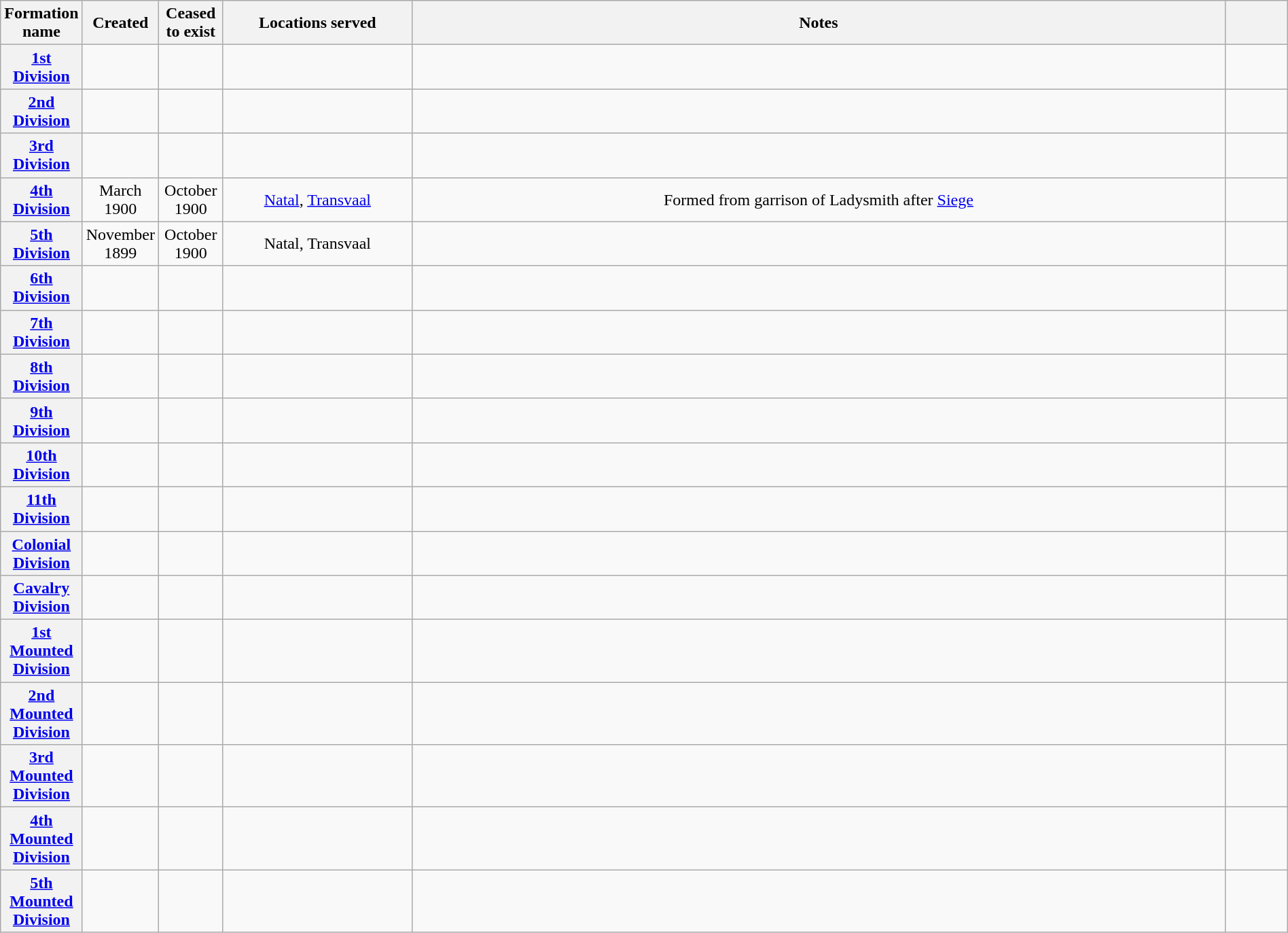<table class="wikitable sortable plainrowheaders" style="text-align: left; border-spacing: 2px; border: 1px solid darkgray; width: 100%;">
<tr>
<th width="5%" scope="col">Formation name</th>
<th width=5% scope="col">Created</th>
<th width=5% scope="col">Ceased to exist</th>
<th class=unsortable width=15% scope="col">Locations served</th>
<th class=unsortable width=65% scope="col">Notes</th>
<th class=unsortable width=5% scope="col"></th>
</tr>
<tr>
<th scope="row" style="text-align:center;"><a href='#'>1st Division</a></th>
<td align="center"></td>
<td align="center"></td>
<td align="center"></td>
<td align="center"></td>
<td align="center"></td>
</tr>
<tr>
<th scope="row" style="text-align:center;"><a href='#'>2nd Division</a></th>
<td align="center"></td>
<td align="center"></td>
<td align="center"></td>
<td align="center"></td>
<td align="center"></td>
</tr>
<tr>
<th scope="row" style="text-align:center;"><a href='#'>3rd Division</a></th>
<td align="center"></td>
<td align="center"></td>
<td align="center"></td>
<td align="center"></td>
<td align="center"></td>
</tr>
<tr>
<th scope="row" style="text-align:center;"><a href='#'>4th Division</a></th>
<td align="center">March 1900</td>
<td align="center">October 1900</td>
<td align="center"><a href='#'>Natal</a>, <a href='#'>Transvaal</a></td>
<td align="center">Formed from garrison of Ladysmith after <a href='#'>Siege</a></td>
<td align="center"></td>
</tr>
<tr>
<th scope="row" style="text-align:center;"><a href='#'>5th Division</a></th>
<td align="center">November 1899</td>
<td align="center">October 1900</td>
<td align="center">Natal, Transvaal</td>
<td align="center"></td>
<td align="center"></td>
</tr>
<tr>
<th scope="row" style="text-align:center;"><a href='#'>6th Division</a></th>
<td align="center"></td>
<td align="center"></td>
<td align="center"></td>
<td align="center"></td>
<td align="center"></td>
</tr>
<tr>
<th scope="row" style="text-align:center;"><a href='#'>7th Division</a></th>
<td align="center"></td>
<td align="center"></td>
<td align="center"></td>
<td align="center"></td>
<td align="center"></td>
</tr>
<tr>
<th scope="row" style="text-align:center;"><a href='#'>8th Division</a></th>
<td align="center"></td>
<td align="center"></td>
<td align="center"></td>
<td align="center"></td>
<td align="center"></td>
</tr>
<tr>
<th scope="row" style="text-align:center;"><a href='#'>9th Division</a></th>
<td align="center"></td>
<td align="center"></td>
<td align="center"></td>
<td align="center"></td>
<td align="center"></td>
</tr>
<tr>
<th scope="row" style="text-align:center;"><a href='#'>10th Division</a></th>
<td align="center"></td>
<td align="center"></td>
<td align="center"></td>
<td align="center"></td>
<td align="center"></td>
</tr>
<tr>
<th scope="row" style="text-align:center;"><a href='#'>11th Division</a></th>
<td align="center"></td>
<td align="center"></td>
<td align="center"></td>
<td align="center"></td>
<td align="center"></td>
</tr>
<tr>
<th scope="row" style="text-align:center;"><a href='#'>Colonial Division</a></th>
<td align="center"></td>
<td align="center"></td>
<td align="center"></td>
<td align="center"></td>
<td align="center"></td>
</tr>
<tr>
<th scope="row" style="text-align:center;"><a href='#'>Cavalry Division</a></th>
<td align="center"></td>
<td align="center"></td>
<td align="center"></td>
<td align="center"></td>
<td align="center"></td>
</tr>
<tr>
<th scope="row" style="text-align:center;"><a href='#'>1st Mounted Division</a></th>
<td align="center"></td>
<td align="center"></td>
<td align="center"></td>
<td align="center"></td>
<td align="center"></td>
</tr>
<tr>
<th scope="row" style="text-align:center;"><a href='#'>2nd Mounted Division</a></th>
<td align="center"></td>
<td align="center"></td>
<td align="center"></td>
<td align="center"></td>
<td align="center"></td>
</tr>
<tr>
<th scope="row" style="text-align:center;"><a href='#'>3rd Mounted Division</a></th>
<td align="center"></td>
<td align="center"></td>
<td align="center"></td>
<td align="center"></td>
<td align="center"></td>
</tr>
<tr>
<th scope="row" style="text-align:center;"><a href='#'>4th Mounted Division</a></th>
<td align="center"></td>
<td align="center"></td>
<td align="center"></td>
<td align="center"></td>
<td align="center"></td>
</tr>
<tr>
<th scope="row" style="text-align:center;"><a href='#'>5th Mounted Division</a></th>
<td align="center"></td>
<td align="center"></td>
<td align="center"></td>
<td align="center"></td>
<td align="center"></td>
</tr>
</table>
